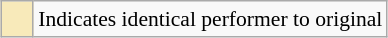<table class="wikitable" style="margin-left: auto; margin-right: auto; font-size:90%;">
<tr>
<td style="background-color:#F8EABA; width:15px; text-align:center"></td>
<td>Indicates identical performer to original</td>
</tr>
</table>
